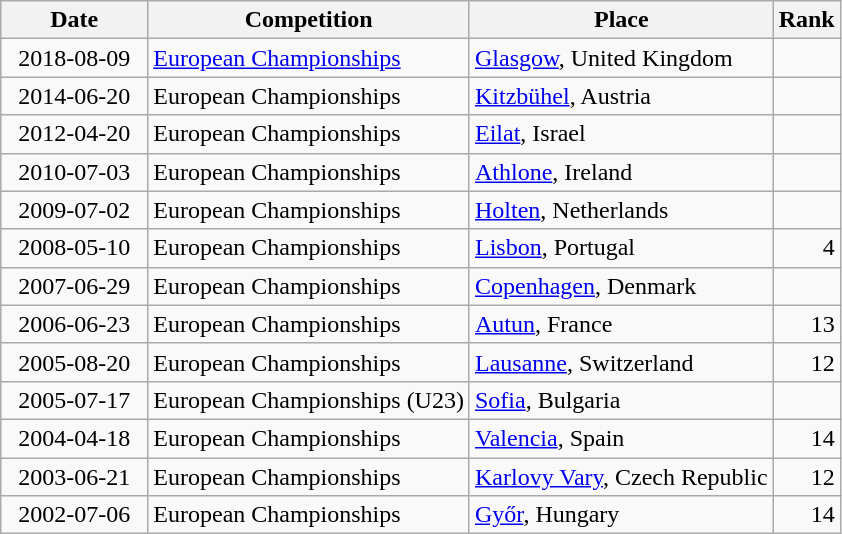<table class="wikitable">
<tr>
<th>Date</th>
<th>Competition</th>
<th>Place</th>
<th>Rank</th>
</tr>
<tr>
<td style="text-align:right">  2018-08-09  </td>
<td><a href='#'>European Championships</a></td>
<td><a href='#'>Glasgow</a>, United Kingdom</td>
<td style="text-align:right"></td>
</tr>
<tr>
<td style="text-align:right">  2014-06-20  </td>
<td>European Championships</td>
<td><a href='#'>Kitzbühel</a>, Austria</td>
<td style="text-align:right"></td>
</tr>
<tr>
<td style="text-align:right">  2012-04-20  </td>
<td>European Championships</td>
<td><a href='#'>Eilat</a>, Israel</td>
<td style="text-align:right"></td>
</tr>
<tr>
<td style="text-align:right">  2010-07-03  </td>
<td>European Championships</td>
<td><a href='#'>Athlone</a>, Ireland</td>
<td style="text-align:right"></td>
</tr>
<tr>
<td style="text-align:right">  2009-07-02  </td>
<td>European Championships</td>
<td><a href='#'>Holten</a>, Netherlands</td>
<td style="text-align:right"></td>
</tr>
<tr>
<td style="text-align:right">  2008-05-10  </td>
<td>European Championships</td>
<td><a href='#'>Lisbon</a>, Portugal</td>
<td style="text-align:right">4</td>
</tr>
<tr>
<td style="text-align:right">  2007-06-29  </td>
<td>European Championships</td>
<td><a href='#'>Copenhagen</a>, Denmark</td>
<td style="text-align:right"></td>
</tr>
<tr>
<td style="text-align:right">  2006-06-23  </td>
<td>European Championships</td>
<td><a href='#'>Autun</a>, France</td>
<td style="text-align:right">13</td>
</tr>
<tr>
<td style="text-align:right">  2005-08-20  </td>
<td>European Championships</td>
<td><a href='#'>Lausanne</a>, Switzerland</td>
<td style="text-align:right">12</td>
</tr>
<tr>
<td style="text-align:right">  2005-07-17  </td>
<td>European Championships (U23)</td>
<td><a href='#'>Sofia</a>, Bulgaria</td>
<td style="text-align:right"></td>
</tr>
<tr>
<td style="text-align:right">  2004-04-18  </td>
<td>European Championships</td>
<td><a href='#'>Valencia</a>, Spain</td>
<td style="text-align:right">14</td>
</tr>
<tr>
<td style="text-align:right">  2003-06-21  </td>
<td>European Championships</td>
<td><a href='#'>Karlovy Vary</a>, Czech Republic</td>
<td style="text-align:right">12</td>
</tr>
<tr>
<td style="text-align:right">  2002-07-06  </td>
<td>European Championships</td>
<td><a href='#'>Győr</a>, Hungary</td>
<td style="text-align:right">14</td>
</tr>
</table>
